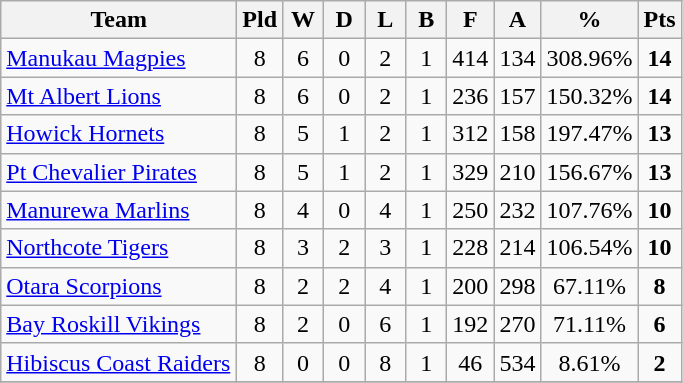<table class="wikitable" style="text-align:center;">
<tr>
<th width=150>Team</th>
<th width=20 abbr="Played">Pld</th>
<th width=20 abbr="Won">W</th>
<th width=20 abbr="Drawn">D</th>
<th width=20 abbr="Lost">L</th>
<th width=20 abbr="Bye">B</th>
<th width=20 abbr="For">F</th>
<th width=20 abbr="Against">A</th>
<th width=20 abbr="Percentage">%</th>
<th width=20 abbr="Points">Pts</th>
</tr>
<tr>
<td style="text-align:left;"><a href='#'>Manukau Magpies</a></td>
<td>8</td>
<td>6</td>
<td>0</td>
<td>2</td>
<td>1</td>
<td>414</td>
<td>134</td>
<td>308.96%</td>
<td><strong>14</strong></td>
</tr>
<tr>
<td style="text-align:left;"><a href='#'>Mt Albert Lions</a></td>
<td>8</td>
<td>6</td>
<td>0</td>
<td>2</td>
<td>1</td>
<td>236</td>
<td>157</td>
<td>150.32%</td>
<td><strong>14</strong></td>
</tr>
<tr>
<td style="text-align:left;"><a href='#'>Howick Hornets</a></td>
<td>8</td>
<td>5</td>
<td>1</td>
<td>2</td>
<td>1</td>
<td>312</td>
<td>158</td>
<td>197.47%</td>
<td><strong>13</strong></td>
</tr>
<tr>
<td style="text-align:left;"><a href='#'>Pt Chevalier Pirates</a></td>
<td>8</td>
<td>5</td>
<td>1</td>
<td>2</td>
<td>1</td>
<td>329</td>
<td>210</td>
<td>156.67%</td>
<td><strong>13</strong></td>
</tr>
<tr>
<td style="text-align:left;"><a href='#'>Manurewa Marlins</a></td>
<td>8</td>
<td>4</td>
<td>0</td>
<td>4</td>
<td>1</td>
<td>250</td>
<td>232</td>
<td>107.76%</td>
<td><strong>10</strong></td>
</tr>
<tr>
<td style="text-align:left;"><a href='#'>Northcote Tigers</a></td>
<td>8</td>
<td>3</td>
<td>2</td>
<td>3</td>
<td>1</td>
<td>228</td>
<td>214</td>
<td>106.54%</td>
<td><strong>10</strong></td>
</tr>
<tr>
<td style="text-align:left;"><a href='#'>Otara Scorpions</a></td>
<td>8</td>
<td>2</td>
<td>2</td>
<td>4</td>
<td>1</td>
<td>200</td>
<td>298</td>
<td>67.11%</td>
<td><strong>8</strong></td>
</tr>
<tr>
<td style="text-align:left;"><a href='#'>Bay Roskill Vikings</a></td>
<td>8</td>
<td>2</td>
<td>0</td>
<td>6</td>
<td>1</td>
<td>192</td>
<td>270</td>
<td>71.11%</td>
<td><strong>6</strong></td>
</tr>
<tr>
<td style="text-align:left;"><a href='#'>Hibiscus Coast Raiders</a></td>
<td>8</td>
<td>0</td>
<td>0</td>
<td>8</td>
<td>1</td>
<td>46</td>
<td>534</td>
<td>8.61%</td>
<td><strong>2</strong></td>
</tr>
<tr>
</tr>
</table>
